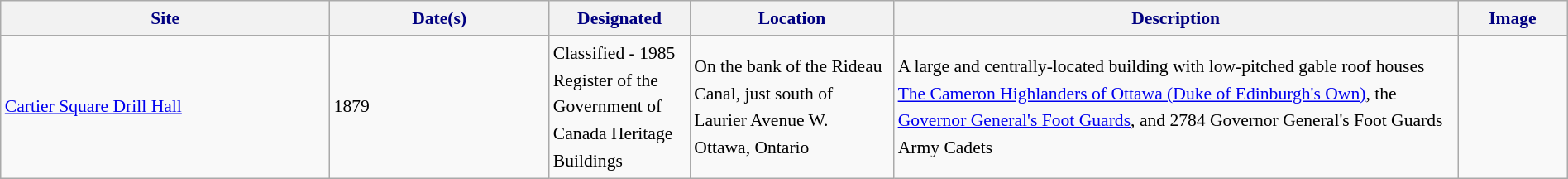<table class="wikitable sortable" style="font-size:90%;width:100%;border:0px;text-align:left;line-height:150%;">
<tr>
<th style="background: #f2f2f2; color: #000080" width="21%">Site</th>
<th style="background: #f2f2f2; color: #000080" width="14%">Date(s)</th>
<th style="background: #f2f2f2; color: #000080" width="9%">Designated</th>
<th style="background: #f2f2f2; color: #000080" width="13%">Location</th>
<th style="background: #f2f2f2; color: #000080" width="36%" class="unsortable">Description</th>
<th style="background: #f2f2f2; color: #000080" width="7%" class="unsortable">Image</th>
</tr>
<tr>
<td><a href='#'>Cartier Square Drill Hall</a></td>
<td>1879</td>
<td>Classified - 1985 Register of the Government of Canada Heritage Buildings</td>
<td>On the bank of the Rideau Canal, just south of Laurier Avenue W.<br>Ottawa, Ontario</td>
<td>A large and centrally-located building with low-pitched gable roof houses <a href='#'>The Cameron Highlanders of Ottawa (Duke of Edinburgh's Own)</a>, the <a href='#'>Governor General's Foot Guards</a>, and 2784 Governor General's Foot Guards Army Cadets</td>
<td></td>
</tr>
<tr>
</tr>
</table>
